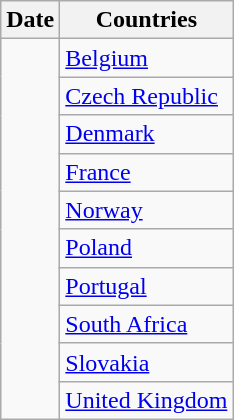<table class="wikitable">
<tr>
<th>Date</th>
<th>Countries</th>
</tr>
<tr>
<td rowspan="10"></td>
<td><a href='#'>Belgium</a></td>
</tr>
<tr>
<td><a href='#'>Czech Republic</a></td>
</tr>
<tr>
<td><a href='#'>Denmark</a></td>
</tr>
<tr>
<td><a href='#'>France</a></td>
</tr>
<tr>
<td><a href='#'>Norway</a></td>
</tr>
<tr>
<td><a href='#'>Poland</a></td>
</tr>
<tr>
<td><a href='#'>Portugal</a></td>
</tr>
<tr>
<td><a href='#'>South Africa</a></td>
</tr>
<tr>
<td><a href='#'>Slovakia</a></td>
</tr>
<tr>
<td><a href='#'>United Kingdom</a></td>
</tr>
</table>
